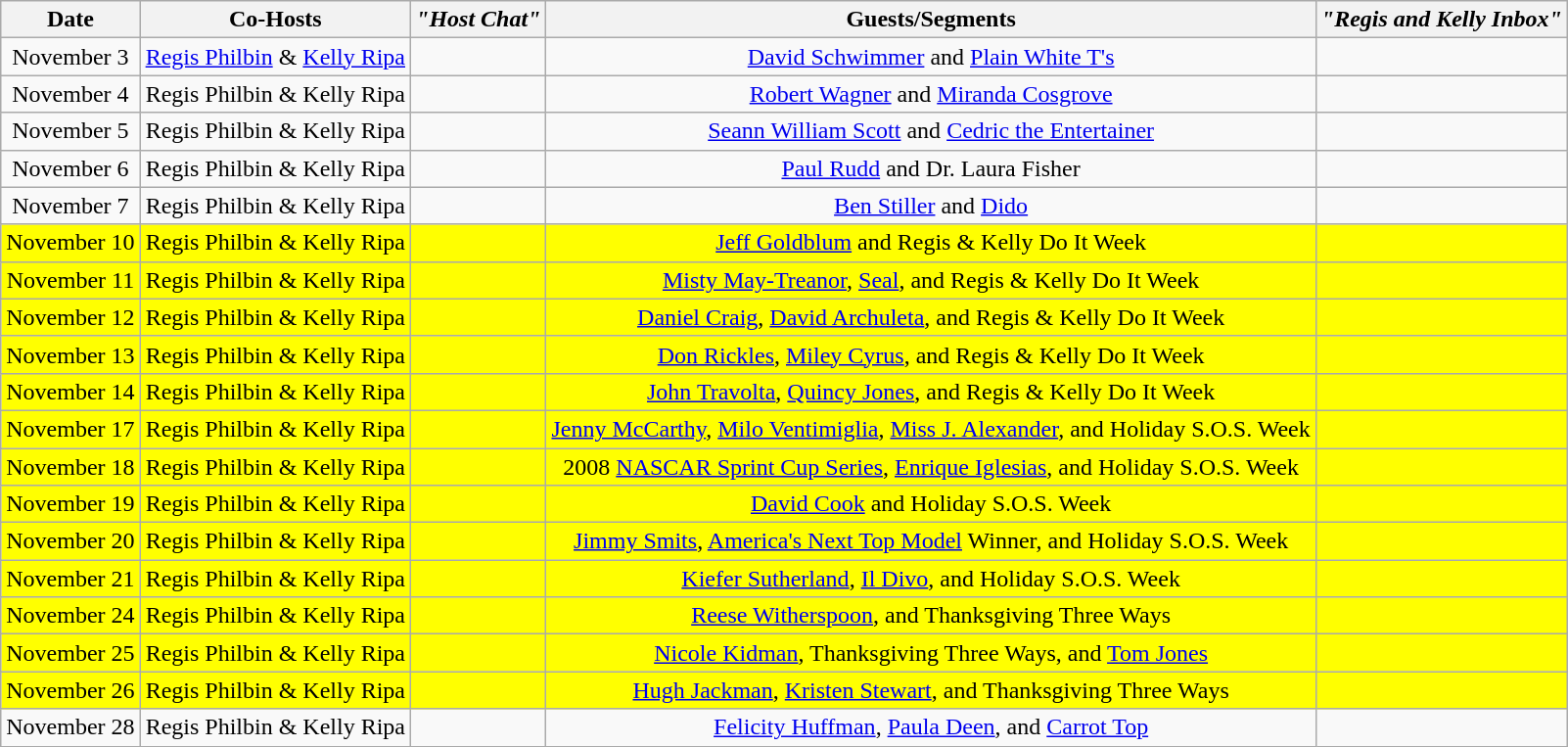<table class="wikitable sortable" style="text-align:center;">
<tr>
<th>Date</th>
<th>Co-Hosts</th>
<th><em>"Host Chat"</em></th>
<th>Guests/Segments</th>
<th><em>"Regis and Kelly Inbox"</em></th>
</tr>
<tr>
<td>November 3</td>
<td><a href='#'>Regis Philbin</a> & <a href='#'>Kelly Ripa</a></td>
<td></td>
<td><a href='#'>David Schwimmer</a> and <a href='#'>Plain White T's</a></td>
<td></td>
</tr>
<tr>
<td>November 4</td>
<td>Regis Philbin & Kelly Ripa</td>
<td></td>
<td><a href='#'>Robert Wagner</a> and <a href='#'>Miranda Cosgrove</a></td>
<td></td>
</tr>
<tr>
<td>November 5</td>
<td>Regis Philbin & Kelly Ripa</td>
<td></td>
<td><a href='#'>Seann William Scott</a> and <a href='#'>Cedric the Entertainer</a></td>
<td></td>
</tr>
<tr>
<td>November 6</td>
<td>Regis Philbin & Kelly Ripa</td>
<td></td>
<td><a href='#'>Paul Rudd</a> and Dr. Laura Fisher</td>
<td></td>
</tr>
<tr>
<td>November 7</td>
<td>Regis Philbin & Kelly Ripa</td>
<td></td>
<td><a href='#'>Ben Stiller</a> and <a href='#'>Dido</a></td>
<td></td>
</tr>
<tr style="background:yellow;">
<td>November 10</td>
<td>Regis Philbin & Kelly Ripa</td>
<td></td>
<td><a href='#'>Jeff Goldblum</a> and Regis & Kelly Do It Week</td>
<td></td>
</tr>
<tr style="background:yellow;">
<td>November 11</td>
<td>Regis Philbin & Kelly Ripa</td>
<td></td>
<td><a href='#'>Misty May-Treanor</a>, <a href='#'>Seal</a>, and Regis & Kelly Do It Week</td>
<td></td>
</tr>
<tr style="background:yellow;">
<td>November 12</td>
<td>Regis Philbin & Kelly Ripa</td>
<td></td>
<td><a href='#'>Daniel Craig</a>, <a href='#'>David Archuleta</a>, and Regis & Kelly Do It Week</td>
<td></td>
</tr>
<tr style="background:yellow;">
<td>November 13</td>
<td>Regis Philbin & Kelly Ripa</td>
<td></td>
<td><a href='#'>Don Rickles</a>, <a href='#'>Miley Cyrus</a>, and Regis & Kelly Do It Week</td>
<td></td>
</tr>
<tr style="background:yellow;">
<td>November 14</td>
<td>Regis Philbin & Kelly Ripa</td>
<td></td>
<td><a href='#'>John Travolta</a>, <a href='#'>Quincy Jones</a>, and Regis & Kelly Do It Week</td>
<td></td>
</tr>
<tr style="background:yellow;">
<td>November 17</td>
<td>Regis Philbin & Kelly Ripa</td>
<td></td>
<td><a href='#'>Jenny McCarthy</a>, <a href='#'>Milo Ventimiglia</a>, <a href='#'>Miss J. Alexander</a>, and Holiday S.O.S. Week</td>
<td></td>
</tr>
<tr style="background:yellow;">
<td>November 18</td>
<td>Regis Philbin & Kelly Ripa</td>
<td></td>
<td>2008 <a href='#'>NASCAR Sprint Cup Series</a>, <a href='#'>Enrique Iglesias</a>, and Holiday S.O.S. Week</td>
<td></td>
</tr>
<tr style="background:yellow;">
<td>November 19</td>
<td>Regis Philbin & Kelly Ripa</td>
<td></td>
<td><a href='#'>David Cook</a> and Holiday S.O.S. Week</td>
<td></td>
</tr>
<tr style="background:yellow;">
<td>November 20</td>
<td>Regis Philbin & Kelly Ripa</td>
<td></td>
<td><a href='#'>Jimmy Smits</a>, <a href='#'>America's Next Top Model</a> Winner, and Holiday S.O.S. Week</td>
<td></td>
</tr>
<tr style="background:yellow;">
<td>November 21</td>
<td>Regis Philbin & Kelly Ripa</td>
<td></td>
<td><a href='#'>Kiefer Sutherland</a>, <a href='#'>Il Divo</a>, and Holiday S.O.S. Week</td>
<td></td>
</tr>
<tr style="background:yellow;">
<td>November 24</td>
<td>Regis Philbin & Kelly Ripa</td>
<td></td>
<td><a href='#'>Reese Witherspoon</a>, and Thanksgiving Three Ways</td>
<td></td>
</tr>
<tr style="background:yellow;">
<td>November 25</td>
<td>Regis Philbin & Kelly Ripa</td>
<td></td>
<td><a href='#'>Nicole Kidman</a>, Thanksgiving Three Ways, and <a href='#'>Tom Jones</a></td>
<td></td>
</tr>
<tr style="background:yellow;">
<td>November 26</td>
<td>Regis Philbin & Kelly Ripa</td>
<td></td>
<td><a href='#'>Hugh Jackman</a>, <a href='#'>Kristen Stewart</a>, and Thanksgiving Three Ways</td>
<td></td>
</tr>
<tr>
<td>November 28</td>
<td>Regis Philbin & Kelly Ripa</td>
<td></td>
<td><a href='#'>Felicity Huffman</a>, <a href='#'>Paula Deen</a>, and <a href='#'>Carrot Top</a></td>
<td></td>
</tr>
</table>
